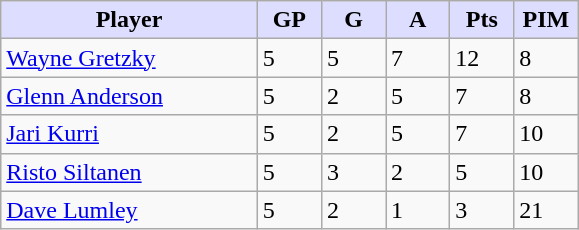<table class="wikitable">
<tr>
<th style="background:#ddf; width:40%;">Player</th>
<th style="background:#ddf; width:10%;">GP</th>
<th style="background:#ddf; width:10%;">G</th>
<th style="background:#ddf; width:10%;">A</th>
<th style="background:#ddf; width:10%;">Pts</th>
<th style="background:#ddf; width:10%;">PIM</th>
</tr>
<tr>
<td><a href='#'>Wayne Gretzky</a></td>
<td>5</td>
<td>5</td>
<td>7</td>
<td>12</td>
<td>8</td>
</tr>
<tr>
<td><a href='#'>Glenn Anderson</a></td>
<td>5</td>
<td>2</td>
<td>5</td>
<td>7</td>
<td>8</td>
</tr>
<tr>
<td><a href='#'>Jari Kurri</a></td>
<td>5</td>
<td>2</td>
<td>5</td>
<td>7</td>
<td>10</td>
</tr>
<tr>
<td><a href='#'>Risto Siltanen</a></td>
<td>5</td>
<td>3</td>
<td>2</td>
<td>5</td>
<td>10</td>
</tr>
<tr>
<td><a href='#'>Dave Lumley</a></td>
<td>5</td>
<td>2</td>
<td>1</td>
<td>3</td>
<td>21</td>
</tr>
</table>
